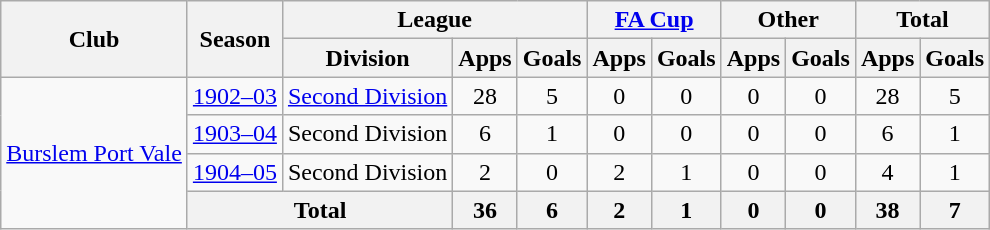<table class="wikitable" style="text-align:center">
<tr>
<th rowspan="2">Club</th>
<th rowspan="2">Season</th>
<th colspan="3">League</th>
<th colspan="2"><a href='#'>FA Cup</a></th>
<th colspan="2">Other</th>
<th colspan="2">Total</th>
</tr>
<tr>
<th>Division</th>
<th>Apps</th>
<th>Goals</th>
<th>Apps</th>
<th>Goals</th>
<th>Apps</th>
<th>Goals</th>
<th>Apps</th>
<th>Goals</th>
</tr>
<tr>
<td rowspan="4"><a href='#'>Burslem Port Vale</a></td>
<td><a href='#'>1902–03</a></td>
<td><a href='#'>Second Division</a></td>
<td>28</td>
<td>5</td>
<td>0</td>
<td>0</td>
<td>0</td>
<td>0</td>
<td>28</td>
<td>5</td>
</tr>
<tr>
<td><a href='#'>1903–04</a></td>
<td>Second Division</td>
<td>6</td>
<td>1</td>
<td>0</td>
<td>0</td>
<td>0</td>
<td>0</td>
<td>6</td>
<td>1</td>
</tr>
<tr>
<td><a href='#'>1904–05</a></td>
<td>Second Division</td>
<td>2</td>
<td>0</td>
<td>2</td>
<td>1</td>
<td>0</td>
<td>0</td>
<td>4</td>
<td>1</td>
</tr>
<tr>
<th colspan="2">Total</th>
<th>36</th>
<th>6</th>
<th>2</th>
<th>1</th>
<th>0</th>
<th>0</th>
<th>38</th>
<th>7</th>
</tr>
</table>
